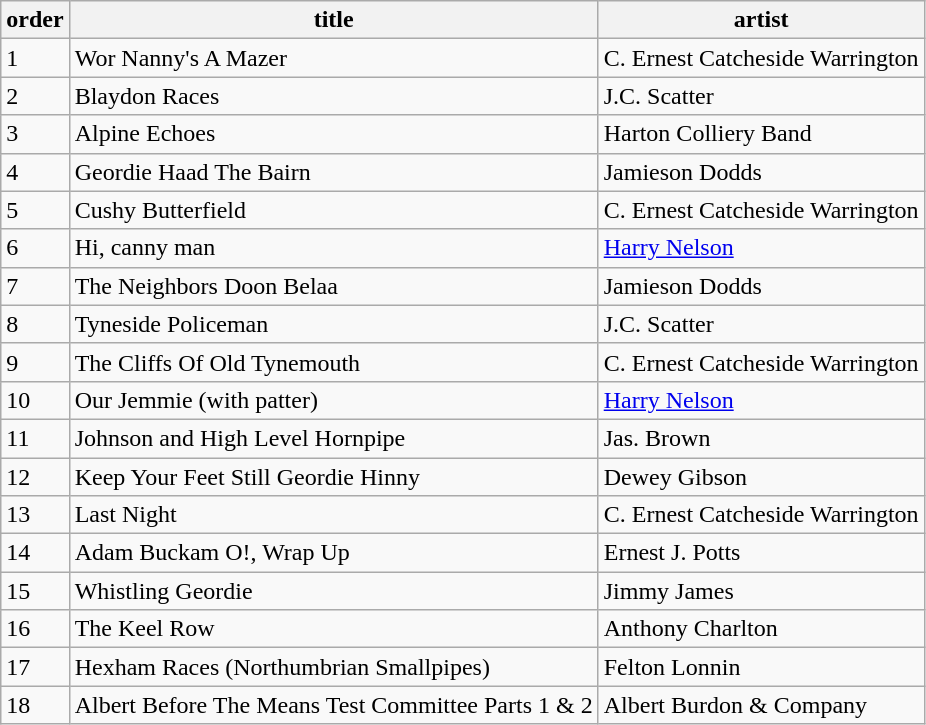<table class="wikitable">
<tr>
<th>order</th>
<th>title</th>
<th>artist</th>
</tr>
<tr>
<td>1</td>
<td>Wor Nanny's A Mazer</td>
<td>C. Ernest Catcheside Warrington</td>
</tr>
<tr>
<td>2</td>
<td>Blaydon Races</td>
<td>J.C. Scatter</td>
</tr>
<tr>
<td>3</td>
<td>Alpine Echoes</td>
<td>Harton Colliery Band</td>
</tr>
<tr>
<td>4</td>
<td>Geordie Haad The Bairn</td>
<td>Jamieson Dodds</td>
</tr>
<tr>
<td>5</td>
<td>Cushy Butterfield</td>
<td>C. Ernest Catcheside Warrington</td>
</tr>
<tr>
<td>6</td>
<td>Hi, canny man</td>
<td><a href='#'>Harry Nelson</a></td>
</tr>
<tr>
<td>7</td>
<td>The Neighbors Doon Belaa</td>
<td>Jamieson Dodds</td>
</tr>
<tr>
<td>8</td>
<td>Tyneside Policeman</td>
<td>J.C. Scatter</td>
</tr>
<tr>
<td>9</td>
<td>The Cliffs Of Old Tynemouth</td>
<td>C. Ernest Catcheside Warrington</td>
</tr>
<tr>
<td>10</td>
<td>Our Jemmie (with patter)</td>
<td><a href='#'>Harry Nelson</a></td>
</tr>
<tr>
<td>11</td>
<td>Johnson and High Level Hornpipe</td>
<td>Jas. Brown</td>
</tr>
<tr>
<td>12</td>
<td>Keep Your Feet Still Geordie Hinny</td>
<td>Dewey Gibson</td>
</tr>
<tr>
<td>13</td>
<td>Last Night</td>
<td>C. Ernest Catcheside Warrington</td>
</tr>
<tr>
<td>14</td>
<td>Adam Buckam O!, Wrap Up</td>
<td>Ernest J. Potts</td>
</tr>
<tr>
<td>15</td>
<td>Whistling Geordie</td>
<td>Jimmy James</td>
</tr>
<tr>
<td>16</td>
<td>The Keel Row</td>
<td>Anthony Charlton</td>
</tr>
<tr>
<td>17</td>
<td>Hexham Races (Northumbrian Smallpipes)</td>
<td>Felton Lonnin</td>
</tr>
<tr>
<td>18</td>
<td>Albert Before The Means Test Committee Parts 1 & 2</td>
<td>Albert Burdon & Company</td>
</tr>
</table>
